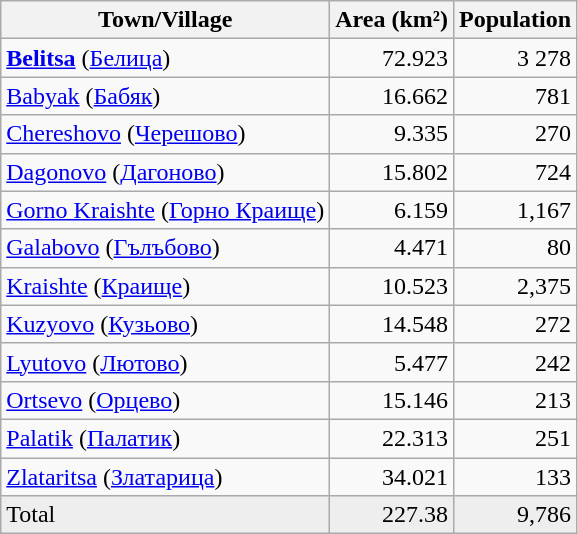<table class="wikitable sortable">
<tr>
<th>Town/Village</th>
<th>Area (km²)</th>
<th>Population</th>
</tr>
<tr>
<td><strong><a href='#'>Belitsa</a></strong> (<a href='#'>Белица</a>)</td>
<td align="right">72.923</td>
<td align="right">3 278</td>
</tr>
<tr>
<td><a href='#'>Babyak</a> (<a href='#'>Бабяк</a>)</td>
<td align="right">16.662</td>
<td align="right">781</td>
</tr>
<tr>
<td><a href='#'>Chereshovo</a> (<a href='#'>Черешово</a>)</td>
<td align="right">9.335</td>
<td align="right">270</td>
</tr>
<tr>
<td><a href='#'>Dagonovo</a> (<a href='#'>Дагоново</a>)</td>
<td align="right">15.802</td>
<td align="right">724</td>
</tr>
<tr>
<td><a href='#'>Gorno Kraishte</a> (<a href='#'>Горно Краище</a>)</td>
<td align="right">6.159</td>
<td align="right">1,167</td>
</tr>
<tr>
<td><a href='#'>Galabovo</a> (<a href='#'>Гълъбово</a>)</td>
<td align="right">4.471</td>
<td align="right">80</td>
</tr>
<tr>
<td><a href='#'>Kraishte</a>  (<a href='#'>Краище</a>)</td>
<td align="right">10.523</td>
<td align="right">2,375</td>
</tr>
<tr>
<td><a href='#'>Kuzyovo</a> (<a href='#'>Кузьово</a>)</td>
<td align="right">14.548</td>
<td align="right">272</td>
</tr>
<tr>
<td><a href='#'>Lyutovo</a> (<a href='#'>Лютово</a>)</td>
<td align="right">5.477</td>
<td align="right">242</td>
</tr>
<tr>
<td><a href='#'>Ortsevo</a> (<a href='#'>Орцево</a>)</td>
<td align="right">15.146</td>
<td align="right">213</td>
</tr>
<tr>
<td><a href='#'>Palatik</a> (<a href='#'>Палатик</a>)</td>
<td align="right">22.313</td>
<td align="right">251</td>
</tr>
<tr>
<td><a href='#'>Zlataritsa</a> (<a href='#'>Златарица</a>)</td>
<td align="right">34.021</td>
<td align="right">133</td>
</tr>
<tr style="background:#EEEEEE;">
<td>Total</td>
<td align="right">227.38</td>
<td align="right">9,786</td>
</tr>
</table>
